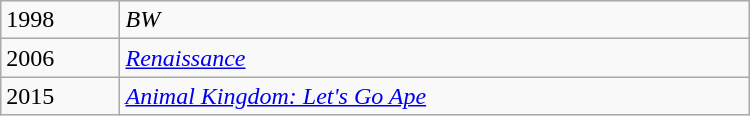<table class="wikitable" width="500">
<tr>
<td>1998</td>
<td><em>BW</em></td>
</tr>
<tr>
<td>2006</td>
<td><em><a href='#'>Renaissance</a></em></td>
</tr>
<tr>
<td>2015</td>
<td><em><a href='#'>Animal Kingdom: Let's Go Ape</a></em></td>
</tr>
</table>
